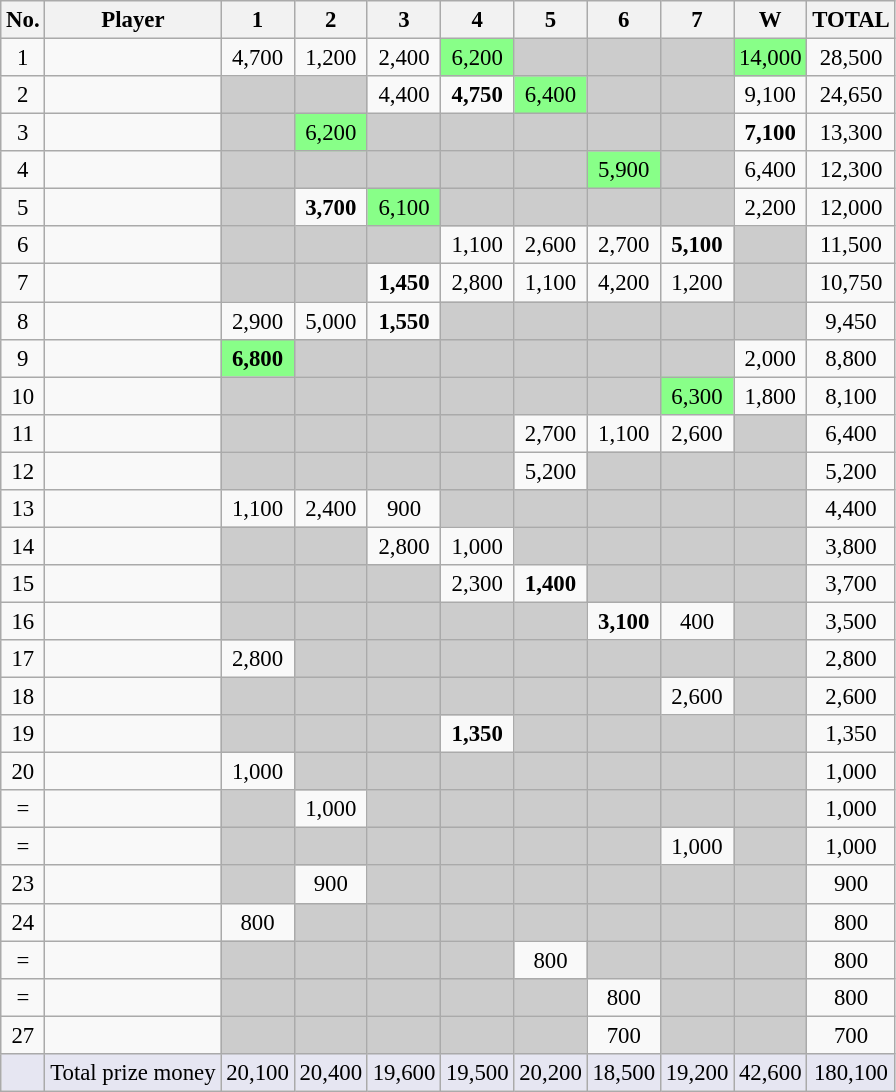<table class="wikitable sortable" style="text-align:center;font-size:95%">
<tr>
<th>No.</th>
<th>Player</th>
<th>1</th>
<th>2</th>
<th>3</th>
<th>4</th>
<th>5</th>
<th>6</th>
<th>7</th>
<th>W</th>
<th>TOTAL</th>
</tr>
<tr>
<td>1</td>
<td style="text-align:left;" data-sort-value="Bingham, Stuart"></td>
<td>4,700</td>
<td>1,200</td>
<td>2,400</td>
<td style="background:#88ff88;">6,200</td>
<td style="background:#cccccc;"></td>
<td style="background:#cccccc;"></td>
<td style="background:#cccccc;"></td>
<td style="background:#88ff88;">14,000</td>
<td>28,500</td>
</tr>
<tr>
<td>2</td>
<td style="text-align:left;" data-sort-value="Davis, Mark"></td>
<td style="background:#cccccc;"></td>
<td style="background:#cccccc;"></td>
<td>4,400</td>
<td><strong>4,750</strong></td>
<td style="background:#88ff88;">6,400</td>
<td style="background:#cccccc;"></td>
<td style="background:#cccccc;"></td>
<td>9,100</td>
<td>24,650</td>
</tr>
<tr>
<td>3</td>
<td style="text-align:left;" data-sort-value="Selt, Matthew"></td>
<td style="background:#cccccc;"></td>
<td style="background:#88ff88;">6,200</td>
<td style="background:#cccccc;"></td>
<td style="background:#cccccc;"></td>
<td style="background:#cccccc;"></td>
<td style="background:#cccccc;"></td>
<td style="background:#cccccc;"></td>
<td><strong>7,100</strong></td>
<td>13,300</td>
</tr>
<tr>
<td>4</td>
<td style="text-align:left;" data-sort-value="Woollaston, Ben"></td>
<td style="background:#cccccc;"></td>
<td style="background:#cccccc;"></td>
<td style="background:#cccccc;"></td>
<td style="background:#cccccc;"></td>
<td style="background:#cccccc;"></td>
<td style="background:#88ff88;">5,900</td>
<td style="background:#cccccc;"></td>
<td>6,400</td>
<td>12,300</td>
</tr>
<tr>
<td>5</td>
<td style="text-align:left;" data-sort-value="Carter, Ali"></td>
<td style="background:#cccccc;"></td>
<td><strong>3,700</strong></td>
<td style="background:#88ff88;">6,100</td>
<td style="background:#cccccc;"></td>
<td style="background:#cccccc;"></td>
<td style="background:#cccccc;"></td>
<td style="background:#cccccc;"></td>
<td>2,200</td>
<td>12,000</td>
</tr>
<tr>
<td>6</td>
<td style="text-align:left;" data-sort-value="Gilbert, David"></td>
<td style="background:#cccccc;"></td>
<td style="background:#cccccc;"></td>
<td style="background:#cccccc;"></td>
<td>1,100</td>
<td>2,600</td>
<td>2,700</td>
<td><strong>5,100</strong></td>
<td style="background:#cccccc;"></td>
<td>11,500</td>
</tr>
<tr>
<td>7</td>
<td style="text-align:left;" data-sort-value="Ebdon, Peter"></td>
<td style="background:#cccccc;"></td>
<td style="background:#cccccc;"></td>
<td><strong>1,450</strong></td>
<td>2,800</td>
<td>1,100</td>
<td>4,200</td>
<td>1,200</td>
<td style="background:#cccccc;"></td>
<td>10,750</td>
</tr>
<tr>
<td>8</td>
<td style="text-align:left;" data-sort-value="Trump, Judd"></td>
<td>2,900</td>
<td>5,000</td>
<td><strong>1,550</strong></td>
<td style="background:#cccccc;"></td>
<td style="background:#cccccc;"></td>
<td style="background:#cccccc;"></td>
<td style="background:#cccccc;"></td>
<td style="background:#cccccc;"></td>
<td>9,450</td>
</tr>
<tr>
<td>9</td>
<td style="text-align:left;" data-sort-value="Hawkins, Barry"></td>
<td style="background:#88ff88;"><strong>6,800</strong></td>
<td style="background:#cccccc;"></td>
<td style="background:#cccccc;"></td>
<td style="background:#cccccc;"></td>
<td style="background:#cccccc;"></td>
<td style="background:#cccccc;"></td>
<td style="background:#cccccc;"></td>
<td>2,000</td>
<td>8,800</td>
</tr>
<tr>
<td>10</td>
<td style="text-align:left;" data-sort-value="Xiao, Guodong"></td>
<td style="background:#cccccc;"></td>
<td style="background:#cccccc;"></td>
<td style="background:#cccccc;"></td>
<td style="background:#cccccc;"></td>
<td style="background:#cccccc;"></td>
<td style="background:#cccccc;"></td>
<td style="background:#88ff88;">6,300</td>
<td>1,800</td>
<td>8,100</td>
</tr>
<tr>
<td>11</td>
<td style="text-align:left;" data-sort-value="O'Brien, Fergal"></td>
<td style="background:#cccccc;"></td>
<td style="background:#cccccc;"></td>
<td style="background:#cccccc;"></td>
<td style="background:#cccccc;"></td>
<td>2,700</td>
<td>1,100</td>
<td>2,600</td>
<td style="background:#cccccc;"></td>
<td>6,400</td>
</tr>
<tr>
<td>12</td>
<td style="text-align:left;" data-sort-value="O'Sullivan, Ronnie"></td>
<td style="background:#cccccc;"></td>
<td style="background:#cccccc;"></td>
<td style="background:#cccccc;"></td>
<td style="background:#cccccc;"></td>
<td>5,200</td>
<td style="background:#cccccc;"></td>
<td style="background:#cccccc;"></td>
<td style="background:#cccccc;"></td>
<td>5,200</td>
</tr>
<tr>
<td>13</td>
<td style="text-align:left;" data-sort-value="Fu, Marco"></td>
<td>1,100</td>
<td>2,400</td>
<td>900</td>
<td style="background:#cccccc;"></td>
<td style="background:#cccccc;"></td>
<td style="background:#cccccc;"></td>
<td style="background:#cccccc;"></td>
<td style="background:#cccccc;"></td>
<td>4,400</td>
</tr>
<tr>
<td>14</td>
<td style="text-align:left;" data-sort-value="Day, Ryan"></td>
<td style="background:#cccccc;"></td>
<td style="background:#cccccc;"></td>
<td>2,800</td>
<td>1,000</td>
<td style="background:#cccccc;"></td>
<td style="background:#cccccc;"></td>
<td style="background:#cccccc;"></td>
<td style="background:#cccccc;"></td>
<td>3,800</td>
</tr>
<tr>
<td>15</td>
<td style="text-align:left;" data-sort-value="White, Michael"></td>
<td style="background:#cccccc;"></td>
<td style="background:#cccccc;"></td>
<td style="background:#cccccc;"></td>
<td>2,300</td>
<td><strong>1,400</strong></td>
<td style="background:#cccccc;"></td>
<td style="background:#cccccc;"></td>
<td style="background:#cccccc;"></td>
<td>3,700</td>
</tr>
<tr>
<td>16</td>
<td style="text-align:left;" data-sort-value="Dale, Dominic"></td>
<td style="background:#cccccc;"></td>
<td style="background:#cccccc;"></td>
<td style="background:#cccccc;"></td>
<td style="background:#cccccc;"></td>
<td style="background:#cccccc;"></td>
<td><strong>3,100</strong></td>
<td>400</td>
<td style="background:#cccccc;"></td>
<td>3,500</td>
</tr>
<tr>
<td>17</td>
<td style="text-align:left;" data-sort-value="Robertson, Neil"></td>
<td>2,800</td>
<td style="background:#cccccc;"></td>
<td style="background:#cccccc;"></td>
<td style="background:#cccccc;"></td>
<td style="background:#cccccc;"></td>
<td style="background:#cccccc;"></td>
<td style="background:#cccccc;"></td>
<td style="background:#cccccc;"></td>
<td>2,800</td>
</tr>
<tr>
<td>18</td>
<td style="text-align:left;" data-sort-value="Williams, Mark"></td>
<td style="background:#cccccc;"></td>
<td style="background:#cccccc;"></td>
<td style="background:#cccccc;"></td>
<td style="background:#cccccc;"></td>
<td style="background:#cccccc;"></td>
<td style="background:#cccccc;"></td>
<td>2,600</td>
<td style="background:#cccccc;"></td>
<td>2,600</td>
</tr>
<tr>
<td>19</td>
<td style="text-align:left;" data-sort-value="Stevens, Matthew"></td>
<td style="background:#cccccc;"></td>
<td style="background:#cccccc;"></td>
<td style="background:#cccccc;"></td>
<td><strong>1,350</strong></td>
<td style="background:#cccccc;"></td>
<td style="background:#cccccc;"></td>
<td style="background:#cccccc;"></td>
<td style="background:#cccccc;"></td>
<td>1,350</td>
</tr>
<tr>
<td>20</td>
<td style="text-align:left;" data-sort-value="King, Mark"></td>
<td>1,000</td>
<td style="background:#cccccc;"></td>
<td style="background:#cccccc;"></td>
<td style="background:#cccccc;"></td>
<td style="background:#cccccc;"></td>
<td style="background:#cccccc;"></td>
<td style="background:#cccccc;"></td>
<td style="background:#cccccc;"></td>
<td>1,000</td>
</tr>
<tr>
<td data-sort-value=21>=</td>
<td style="text-align:left;" data-sort-value="Milkins, Robert"></td>
<td style="background:#cccccc;"></td>
<td>1,000</td>
<td style="background:#cccccc;"></td>
<td style="background:#cccccc;"></td>
<td style="background:#cccccc;"></td>
<td style="background:#cccccc;"></td>
<td style="background:#cccccc;"></td>
<td style="background:#cccccc;"></td>
<td>1,000</td>
</tr>
<tr>
<td data-sort-value=22>=</td>
<td style="text-align:left;" data-sort-value="Higgins, John"></td>
<td style="background:#cccccc;"></td>
<td style="background:#cccccc;"></td>
<td style="background:#cccccc;"></td>
<td style="background:#cccccc;"></td>
<td style="background:#cccccc;"></td>
<td style="background:#cccccc;"></td>
<td>1,000</td>
<td style="background:#cccccc;"></td>
<td>1,000</td>
</tr>
<tr>
<td>23</td>
<td style="text-align:left;" data-sort-value="Holt, Michael"></td>
<td style="background:#cccccc;"></td>
<td>900</td>
<td style="background:#cccccc;"></td>
<td style="background:#cccccc;"></td>
<td style="background:#cccccc;"></td>
<td style="background:#cccccc;"></td>
<td style="background:#cccccc;"></td>
<td style="background:#cccccc;"></td>
<td>900</td>
</tr>
<tr>
<td>24</td>
<td style="text-align:left;" data-sort-value="Maguire, Stephen"></td>
<td>800</td>
<td style="background:#cccccc;"></td>
<td style="background:#cccccc;"></td>
<td style="background:#cccccc;"></td>
<td style="background:#cccccc;"></td>
<td style="background:#cccccc;"></td>
<td style="background:#cccccc;"></td>
<td style="background:#cccccc;"></td>
<td>800</td>
</tr>
<tr>
<td data-sort-value=25>=</td>
<td style="text-align:left;" data-sort-value="Liang, Wenbo"></td>
<td style="background:#cccccc;"></td>
<td style="background:#cccccc;"></td>
<td style="background:#cccccc;"></td>
<td style="background:#cccccc;"></td>
<td>800</td>
<td style="background:#cccccc;"></td>
<td style="background:#cccccc;"></td>
<td style="background:#cccccc;"></td>
<td>800</td>
</tr>
<tr>
<td data-sort-value=26>=</td>
<td style="text-align:left;" data-sort-value="Lawler, Rod"></td>
<td style="background:#cccccc;"></td>
<td style="background:#cccccc;"></td>
<td style="background:#cccccc;"></td>
<td style="background:#cccccc;"></td>
<td style="background:#cccccc;"></td>
<td>800</td>
<td style="background:#cccccc;"></td>
<td style="background:#cccccc;"></td>
<td>800</td>
</tr>
<tr>
<td>27</td>
<td style="text-align:left;" data-sort-value="Maflin, Kurt"></td>
<td style="background:#cccccc;"></td>
<td style="background:#cccccc;"></td>
<td style="background:#cccccc;"></td>
<td style="background:#cccccc;"></td>
<td style="background:#cccccc;"></td>
<td>700</td>
<td style="background:#cccccc;"></td>
<td style="background:#cccccc;"></td>
<td>700</td>
</tr>
<tr class=sortbottom>
<td style="background:#e6e6f2;"></td>
<td style="text-align:centre; background:#e6e6f2;">Total prize money</td>
<td style="background:#e6e6f2;">20,100</td>
<td style="background:#e6e6f2;">20,400</td>
<td style="background:#e6e6f2;">19,600</td>
<td style="background:#e6e6f2;">19,500</td>
<td style="background:#e6e6f2;">20,200</td>
<td style="background:#e6e6f2;">18,500</td>
<td style="background:#e6e6f2;">19,200</td>
<td style="background:#e6e6f2;">42,600</td>
<td style="background:#e6e6f2;">180,100</td>
</tr>
</table>
